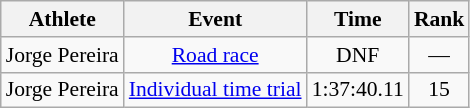<table class=wikitable style="font-size:90%">
<tr>
<th>Athlete</th>
<th>Event</th>
<th>Time</th>
<th>Rank</th>
</tr>
<tr>
<td align=center>Jorge Pereira</td>
<td align=center><a href='#'>Road race</a></td>
<td align=center>DNF</td>
<td align=center>—</td>
</tr>
<tr>
<td align=center>Jorge Pereira</td>
<td align=center><a href='#'>Individual time trial</a></td>
<td align=center>1:37:40.11</td>
<td align=center>15</td>
</tr>
</table>
